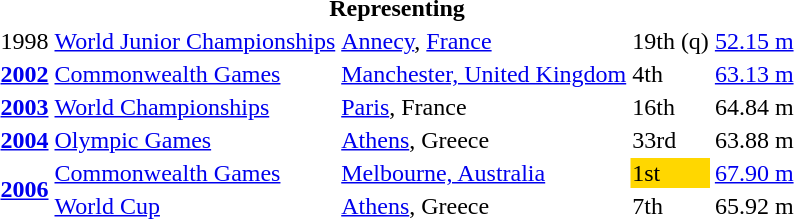<table>
<tr>
<th colspan="5">Representing </th>
</tr>
<tr>
<td>1998</td>
<td><a href='#'>World Junior Championships</a></td>
<td><a href='#'>Annecy</a>, <a href='#'>France</a></td>
<td>19th (q)</td>
<td><a href='#'>52.15 m</a></td>
</tr>
<tr>
<td><strong><a href='#'>2002</a></strong></td>
<td><a href='#'>Commonwealth Games</a></td>
<td><a href='#'>Manchester, United Kingdom</a></td>
<td>4th</td>
<td><a href='#'>63.13 m</a></td>
</tr>
<tr>
<td><strong><a href='#'>2003</a></strong></td>
<td><a href='#'>World Championships</a></td>
<td><a href='#'>Paris</a>, France</td>
<td>16th</td>
<td>64.84 m</td>
</tr>
<tr>
<td><strong><a href='#'>2004</a></strong></td>
<td><a href='#'>Olympic Games</a></td>
<td><a href='#'>Athens</a>, Greece</td>
<td>33rd</td>
<td>63.88 m</td>
</tr>
<tr>
<td rowspan=2><strong><a href='#'>2006</a></strong></td>
<td><a href='#'>Commonwealth Games</a></td>
<td><a href='#'>Melbourne, Australia</a></td>
<td bgcolor="gold">1st</td>
<td><a href='#'>67.90 m</a></td>
</tr>
<tr>
<td><a href='#'>World Cup</a></td>
<td><a href='#'>Athens</a>, Greece</td>
<td>7th</td>
<td>65.92 m</td>
</tr>
</table>
